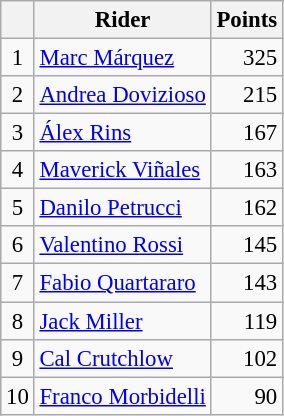<table class="wikitable" style="font-size: 95%;">
<tr>
<th></th>
<th>Rider</th>
<th>Points</th>
</tr>
<tr>
<td align=center>1</td>
<td> <a href='#'>Marc Márquez</a></td>
<td align=right>325</td>
</tr>
<tr>
<td align=center>2</td>
<td> <a href='#'>Andrea Dovizioso</a></td>
<td align=right>215</td>
</tr>
<tr>
<td align=center>3</td>
<td> <a href='#'>Álex Rins</a></td>
<td align=right>167</td>
</tr>
<tr>
<td align=center>4</td>
<td> <a href='#'>Maverick Viñales</a></td>
<td align=right>163</td>
</tr>
<tr>
<td align=center>5</td>
<td> <a href='#'>Danilo Petrucci</a></td>
<td align=right>162</td>
</tr>
<tr>
<td align=center>6</td>
<td> <a href='#'>Valentino Rossi</a></td>
<td align=right>145</td>
</tr>
<tr>
<td align=center>7</td>
<td> <a href='#'>Fabio Quartararo</a></td>
<td align=right>143</td>
</tr>
<tr>
<td align=center>8</td>
<td> <a href='#'>Jack Miller</a></td>
<td align=right>119</td>
</tr>
<tr>
<td align=center>9</td>
<td> <a href='#'>Cal Crutchlow</a></td>
<td align=right>102</td>
</tr>
<tr>
<td align=center>10</td>
<td> <a href='#'>Franco Morbidelli</a></td>
<td align=right>90</td>
</tr>
</table>
